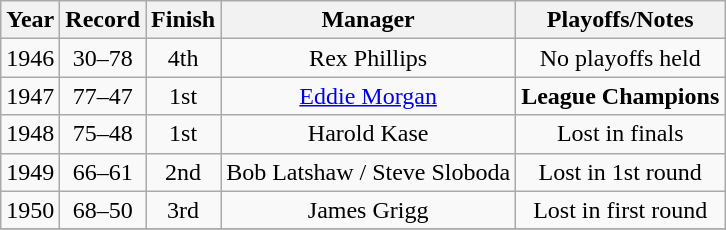<table class="wikitable" style="text-align:center">
<tr>
<th>Year</th>
<th>Record</th>
<th>Finish</th>
<th>Manager</th>
<th>Playoffs/Notes</th>
</tr>
<tr align=center>
<td>1946</td>
<td>30–78</td>
<td>4th</td>
<td>Rex Phillips</td>
<td>No playoffs held</td>
</tr>
<tr align=center>
<td>1947</td>
<td>77–47</td>
<td>1st</td>
<td><a href='#'>Eddie Morgan</a></td>
<td><strong>League Champions</strong></td>
</tr>
<tr align=center>
<td>1948</td>
<td>75–48</td>
<td>1st</td>
<td>Harold Kase</td>
<td>Lost in finals</td>
</tr>
<tr align=center>
<td>1949</td>
<td>66–61</td>
<td>2nd</td>
<td>Bob Latshaw / Steve Sloboda</td>
<td>Lost in 1st round</td>
</tr>
<tr align=center>
<td>1950</td>
<td>68–50</td>
<td>3rd</td>
<td>James Grigg</td>
<td>Lost in first round</td>
</tr>
<tr align=center>
</tr>
</table>
